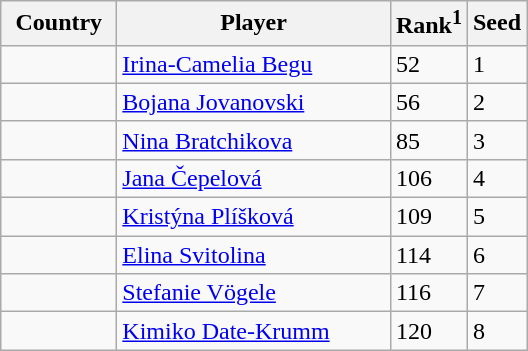<table class="sortable wikitable">
<tr>
<th width="70">Country</th>
<th width="175">Player</th>
<th>Rank<sup>1</sup></th>
<th>Seed</th>
</tr>
<tr>
<td></td>
<td><a href='#'>Irina-Camelia Begu</a></td>
<td>52</td>
<td>1</td>
</tr>
<tr>
<td></td>
<td><a href='#'>Bojana Jovanovski</a></td>
<td>56</td>
<td>2</td>
</tr>
<tr>
<td></td>
<td><a href='#'>Nina Bratchikova</a></td>
<td>85</td>
<td>3</td>
</tr>
<tr>
<td></td>
<td><a href='#'>Jana Čepelová</a></td>
<td>106</td>
<td>4</td>
</tr>
<tr>
<td></td>
<td><a href='#'>Kristýna Plíšková</a></td>
<td>109</td>
<td>5</td>
</tr>
<tr>
<td></td>
<td><a href='#'>Elina Svitolina</a></td>
<td>114</td>
<td>6</td>
</tr>
<tr>
<td></td>
<td><a href='#'>Stefanie Vögele</a></td>
<td>116</td>
<td>7</td>
</tr>
<tr>
<td></td>
<td><a href='#'>Kimiko Date-Krumm</a></td>
<td>120</td>
<td>8</td>
</tr>
</table>
